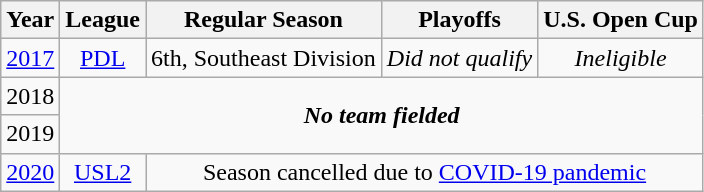<table class="wikitable" style="text-align:center">
<tr>
<th>Year</th>
<th>League</th>
<th>Regular Season</th>
<th>Playoffs</th>
<th>U.S. Open Cup</th>
</tr>
<tr>
<td><a href='#'>2017</a></td>
<td><a href='#'>PDL</a></td>
<td>6th, Southeast Division</td>
<td><em>Did not qualify</em></td>
<td><em>Ineligible</em></td>
</tr>
<tr>
<td>2018</td>
<td colspan="4" rowspan="2" style="text-align:center;"><strong><em>No team fielded</em></strong></td>
</tr>
<tr>
<td>2019</td>
</tr>
<tr>
<td><a href='#'>2020</a></td>
<td><a href='#'>USL2</a></td>
<td colspan=3>Season cancelled due to <a href='#'>COVID-19 pandemic</a></td>
</tr>
</table>
